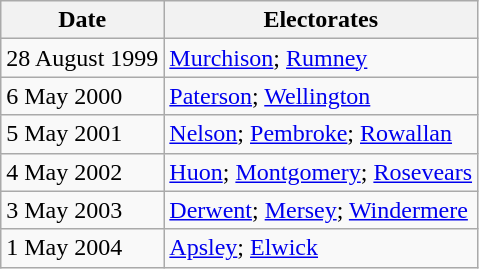<table class=wikitable>
<tr>
<th>Date</th>
<th>Electorates</th>
</tr>
<tr>
<td>28 August 1999</td>
<td><a href='#'>Murchison</a>; <a href='#'>Rumney</a></td>
</tr>
<tr>
<td>6 May 2000</td>
<td><a href='#'>Paterson</a>; <a href='#'>Wellington</a></td>
</tr>
<tr>
<td>5 May 2001</td>
<td><a href='#'>Nelson</a>; <a href='#'>Pembroke</a>; <a href='#'>Rowallan</a></td>
</tr>
<tr>
<td>4 May 2002</td>
<td><a href='#'>Huon</a>; <a href='#'>Montgomery</a>; <a href='#'>Rosevears</a></td>
</tr>
<tr>
<td>3 May 2003</td>
<td><a href='#'>Derwent</a>; <a href='#'>Mersey</a>; <a href='#'>Windermere</a></td>
</tr>
<tr>
<td>1 May 2004</td>
<td><a href='#'>Apsley</a>; <a href='#'>Elwick</a></td>
</tr>
</table>
